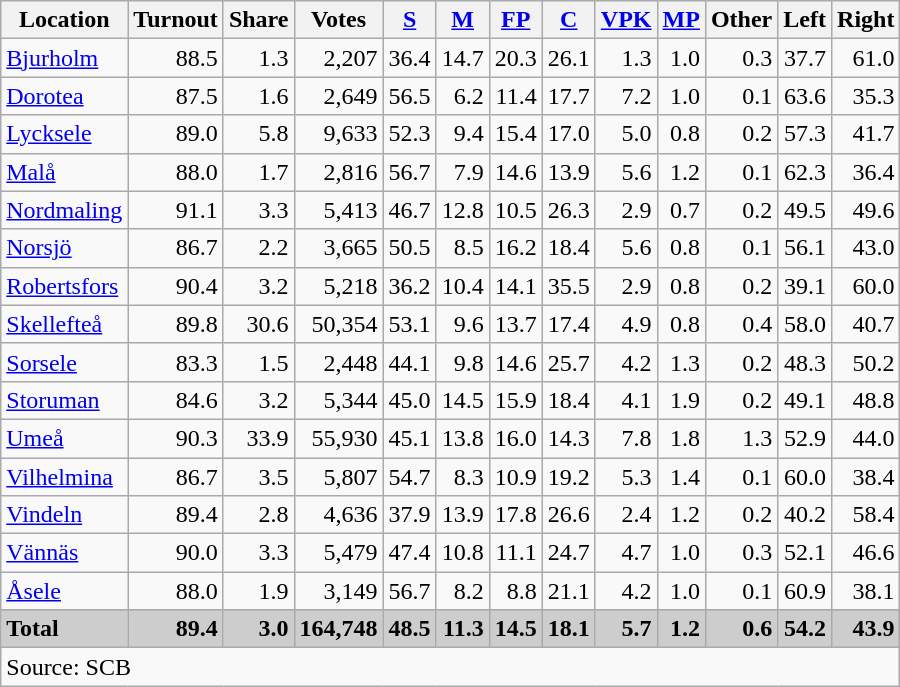<table class="wikitable sortable" style=text-align:right>
<tr>
<th>Location</th>
<th>Turnout</th>
<th>Share</th>
<th>Votes</th>
<th><a href='#'>S</a></th>
<th><a href='#'>M</a></th>
<th><a href='#'>FP</a></th>
<th><a href='#'>C</a></th>
<th><a href='#'>VPK</a></th>
<th><a href='#'>MP</a></th>
<th>Other</th>
<th>Left</th>
<th>Right</th>
</tr>
<tr>
<td align=left><a href='#'>Bjurholm</a></td>
<td>88.5</td>
<td>1.3</td>
<td>2,207</td>
<td>36.4</td>
<td>14.7</td>
<td>20.3</td>
<td>26.1</td>
<td>1.3</td>
<td>1.0</td>
<td>0.3</td>
<td>37.7</td>
<td>61.0</td>
</tr>
<tr>
<td align=left><a href='#'>Dorotea</a></td>
<td>87.5</td>
<td>1.6</td>
<td>2,649</td>
<td>56.5</td>
<td>6.2</td>
<td>11.4</td>
<td>17.7</td>
<td>7.2</td>
<td>1.0</td>
<td>0.1</td>
<td>63.6</td>
<td>35.3</td>
</tr>
<tr>
<td align=left><a href='#'>Lycksele</a></td>
<td>89.0</td>
<td>5.8</td>
<td>9,633</td>
<td>52.3</td>
<td>9.4</td>
<td>15.4</td>
<td>17.0</td>
<td>5.0</td>
<td>0.8</td>
<td>0.2</td>
<td>57.3</td>
<td>41.7</td>
</tr>
<tr>
<td align=left><a href='#'>Malå</a></td>
<td>88.0</td>
<td>1.7</td>
<td>2,816</td>
<td>56.7</td>
<td>7.9</td>
<td>14.6</td>
<td>13.9</td>
<td>5.6</td>
<td>1.2</td>
<td>0.1</td>
<td>62.3</td>
<td>36.4</td>
</tr>
<tr>
<td align=left><a href='#'>Nordmaling</a></td>
<td>91.1</td>
<td>3.3</td>
<td>5,413</td>
<td>46.7</td>
<td>12.8</td>
<td>10.5</td>
<td>26.3</td>
<td>2.9</td>
<td>0.7</td>
<td>0.2</td>
<td>49.5</td>
<td>49.6</td>
</tr>
<tr>
<td align=left><a href='#'>Norsjö</a></td>
<td>86.7</td>
<td>2.2</td>
<td>3,665</td>
<td>50.5</td>
<td>8.5</td>
<td>16.2</td>
<td>18.4</td>
<td>5.6</td>
<td>0.8</td>
<td>0.1</td>
<td>56.1</td>
<td>43.0</td>
</tr>
<tr>
<td align=left><a href='#'>Robertsfors</a></td>
<td>90.4</td>
<td>3.2</td>
<td>5,218</td>
<td>36.2</td>
<td>10.4</td>
<td>14.1</td>
<td>35.5</td>
<td>2.9</td>
<td>0.8</td>
<td>0.2</td>
<td>39.1</td>
<td>60.0</td>
</tr>
<tr>
<td align=left><a href='#'>Skellefteå</a></td>
<td>89.8</td>
<td>30.6</td>
<td>50,354</td>
<td>53.1</td>
<td>9.6</td>
<td>13.7</td>
<td>17.4</td>
<td>4.9</td>
<td>0.8</td>
<td>0.4</td>
<td>58.0</td>
<td>40.7</td>
</tr>
<tr>
<td align=left><a href='#'>Sorsele</a></td>
<td>83.3</td>
<td>1.5</td>
<td>2,448</td>
<td>44.1</td>
<td>9.8</td>
<td>14.6</td>
<td>25.7</td>
<td>4.2</td>
<td>1.3</td>
<td>0.2</td>
<td>48.3</td>
<td>50.2</td>
</tr>
<tr>
<td align=left><a href='#'>Storuman</a></td>
<td>84.6</td>
<td>3.2</td>
<td>5,344</td>
<td>45.0</td>
<td>14.5</td>
<td>15.9</td>
<td>18.4</td>
<td>4.1</td>
<td>1.9</td>
<td>0.2</td>
<td>49.1</td>
<td>48.8</td>
</tr>
<tr>
<td align=left><a href='#'>Umeå</a></td>
<td>90.3</td>
<td>33.9</td>
<td>55,930</td>
<td>45.1</td>
<td>13.8</td>
<td>16.0</td>
<td>14.3</td>
<td>7.8</td>
<td>1.8</td>
<td>1.3</td>
<td>52.9</td>
<td>44.0</td>
</tr>
<tr>
<td align=left><a href='#'>Vilhelmina</a></td>
<td>86.7</td>
<td>3.5</td>
<td>5,807</td>
<td>54.7</td>
<td>8.3</td>
<td>10.9</td>
<td>19.2</td>
<td>5.3</td>
<td>1.4</td>
<td>0.1</td>
<td>60.0</td>
<td>38.4</td>
</tr>
<tr>
<td align=left><a href='#'>Vindeln</a></td>
<td>89.4</td>
<td>2.8</td>
<td>4,636</td>
<td>37.9</td>
<td>13.9</td>
<td>17.8</td>
<td>26.6</td>
<td>2.4</td>
<td>1.2</td>
<td>0.2</td>
<td>40.2</td>
<td>58.4</td>
</tr>
<tr>
<td align=left><a href='#'>Vännäs</a></td>
<td>90.0</td>
<td>3.3</td>
<td>5,479</td>
<td>47.4</td>
<td>10.8</td>
<td>11.1</td>
<td>24.7</td>
<td>4.7</td>
<td>1.0</td>
<td>0.3</td>
<td>52.1</td>
<td>46.6</td>
</tr>
<tr>
<td align=left><a href='#'>Åsele</a></td>
<td>88.0</td>
<td>1.9</td>
<td>3,149</td>
<td>56.7</td>
<td>8.2</td>
<td>8.8</td>
<td>21.1</td>
<td>4.2</td>
<td>1.0</td>
<td>0.1</td>
<td>60.9</td>
<td>38.1</td>
</tr>
<tr>
</tr>
<tr style="background:#CDCDCD;">
<td align=left><strong>Total</strong></td>
<td><strong>89.4</strong></td>
<td><strong>3.0</strong></td>
<td><strong>164,748</strong></td>
<td><strong>48.5</strong></td>
<td><strong>11.3</strong></td>
<td><strong>14.5</strong></td>
<td><strong>18.1</strong></td>
<td><strong>5.7</strong></td>
<td><strong>1.2</strong></td>
<td><strong>0.6</strong></td>
<td><strong>54.2</strong></td>
<td><strong>43.9</strong></td>
</tr>
<tr>
<td align=left colspan=13>Source: SCB </td>
</tr>
</table>
